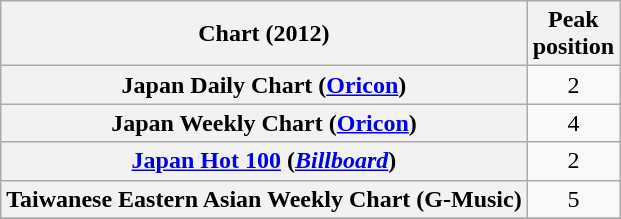<table class="wikitable plainrowheaders">
<tr>
<th>Chart (2012)</th>
<th>Peak<br>position</th>
</tr>
<tr>
<th scope="row">Japan Daily Chart (<a href='#'>Oricon</a>)</th>
<td style="text-align:center;">2</td>
</tr>
<tr>
<th scope="row">Japan Weekly Chart (<a href='#'>Oricon</a>)</th>
<td style="text-align:center;">4</td>
</tr>
<tr>
<th scope="row"><a href='#'>Japan Hot 100</a> (<em><a href='#'>Billboard</a></em>)</th>
<td style="text-align:center;">2</td>
</tr>
<tr>
<th scope="row">Taiwanese Eastern Asian Weekly Chart (G-Music)</th>
<td style="text-align:center;">5</td>
</tr>
<tr>
</tr>
</table>
